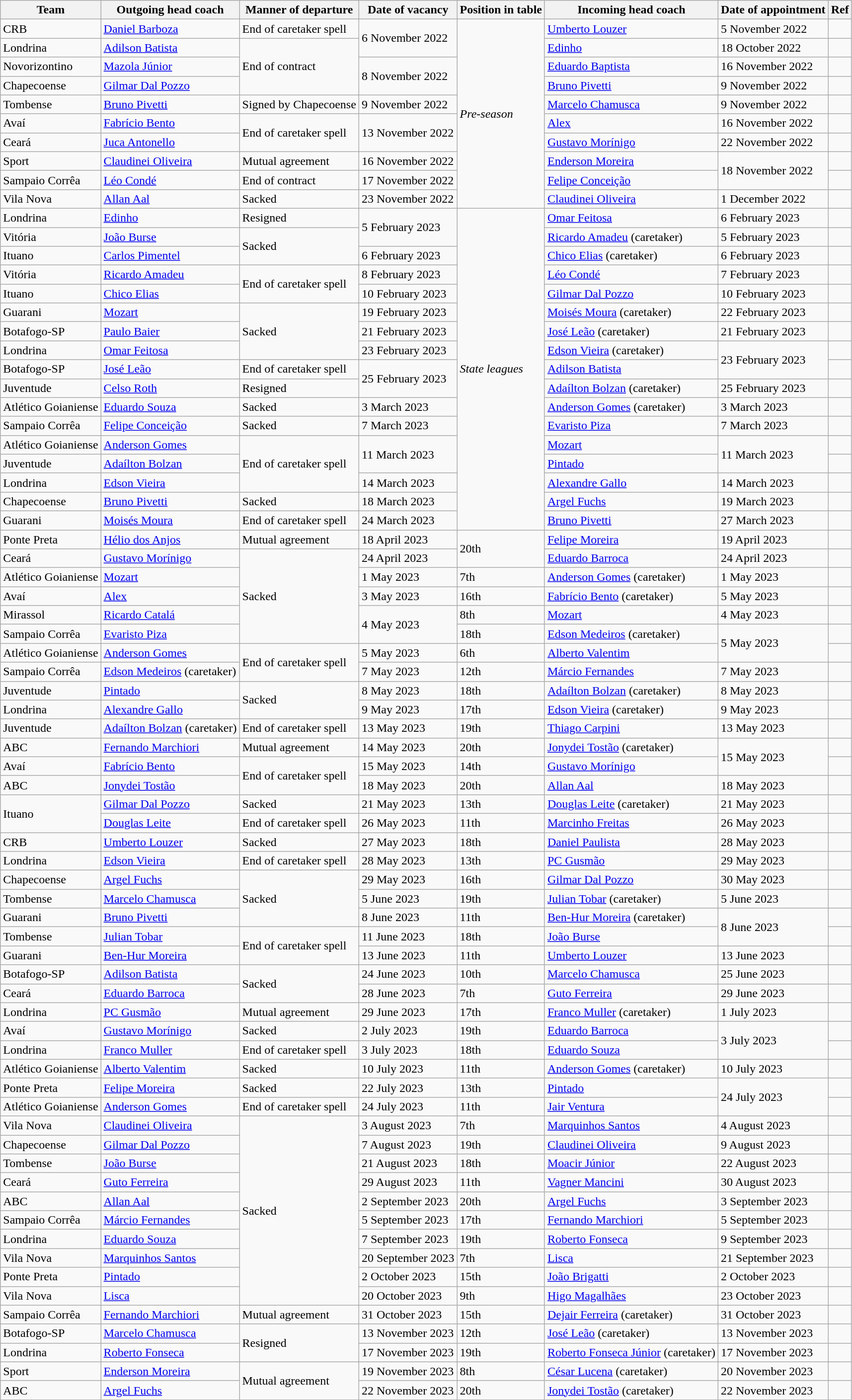<table class="wikitable sortable">
<tr>
<th>Team</th>
<th>Outgoing head coach</th>
<th>Manner of departure</th>
<th>Date of vacancy</th>
<th>Position in table</th>
<th>Incoming head coach</th>
<th>Date of appointment</th>
<th>Ref</th>
</tr>
<tr>
<td>CRB</td>
<td> <a href='#'>Daniel Barboza</a></td>
<td>End of caretaker spell</td>
<td rowspan=2>6 November 2022</td>
<td rowspan=10><em>Pre-season</em></td>
<td> <a href='#'>Umberto Louzer</a></td>
<td>5 November 2022</td>
<td></td>
</tr>
<tr>
<td>Londrina</td>
<td> <a href='#'>Adilson Batista</a></td>
<td rowspan=3>End of contract</td>
<td> <a href='#'>Edinho</a></td>
<td>18 October 2022</td>
<td></td>
</tr>
<tr>
<td>Novorizontino</td>
<td> <a href='#'>Mazola Júnior</a></td>
<td rowspan=2>8 November 2022</td>
<td> <a href='#'>Eduardo Baptista</a></td>
<td>16 November 2022</td>
<td></td>
</tr>
<tr>
<td>Chapecoense</td>
<td> <a href='#'>Gilmar Dal Pozzo</a></td>
<td> <a href='#'>Bruno Pivetti</a></td>
<td>9 November 2022</td>
<td></td>
</tr>
<tr>
<td>Tombense</td>
<td> <a href='#'>Bruno Pivetti</a></td>
<td>Signed by Chapecoense</td>
<td>9 November 2022</td>
<td> <a href='#'>Marcelo Chamusca</a></td>
<td>9 November 2022</td>
<td></td>
</tr>
<tr>
<td>Avaí</td>
<td> <a href='#'>Fabrício Bento</a></td>
<td rowspan=2>End of caretaker spell</td>
<td rowspan=2>13 November 2022</td>
<td> <a href='#'>Alex</a></td>
<td>16 November 2022</td>
<td></td>
</tr>
<tr>
<td>Ceará</td>
<td> <a href='#'>Juca Antonello</a></td>
<td> <a href='#'>Gustavo Morínigo</a></td>
<td>22 November 2022</td>
<td></td>
</tr>
<tr>
<td>Sport</td>
<td> <a href='#'>Claudinei Oliveira</a></td>
<td>Mutual agreement</td>
<td>16 November 2022</td>
<td> <a href='#'>Enderson Moreira</a></td>
<td rowspan=2>18 November 2022</td>
<td></td>
</tr>
<tr>
<td>Sampaio Corrêa</td>
<td> <a href='#'>Léo Condé</a></td>
<td>End of contract</td>
<td>17 November 2022</td>
<td> <a href='#'>Felipe Conceição</a></td>
<td></td>
</tr>
<tr>
<td>Vila Nova</td>
<td> <a href='#'>Allan Aal</a></td>
<td>Sacked</td>
<td>23 November 2022</td>
<td> <a href='#'>Claudinei Oliveira</a></td>
<td>1 December 2022</td>
<td></td>
</tr>
<tr>
<td>Londrina</td>
<td> <a href='#'>Edinho</a></td>
<td>Resigned</td>
<td rowspan=2>5 February 2023</td>
<td rowspan=17><em>State leagues</em></td>
<td> <a href='#'>Omar Feitosa</a></td>
<td>6 February 2023</td>
<td></td>
</tr>
<tr>
<td>Vitória</td>
<td> <a href='#'>João Burse</a></td>
<td rowspan=2>Sacked</td>
<td> <a href='#'>Ricardo Amadeu</a> (caretaker)</td>
<td>5 February 2023</td>
<td></td>
</tr>
<tr>
<td>Ituano</td>
<td> <a href='#'>Carlos Pimentel</a></td>
<td>6 February 2023</td>
<td> <a href='#'>Chico Elias</a> (caretaker)</td>
<td>6 February 2023</td>
<td></td>
</tr>
<tr>
<td>Vitória</td>
<td> <a href='#'>Ricardo Amadeu</a></td>
<td rowspan=2>End of caretaker spell</td>
<td>8 February 2023</td>
<td> <a href='#'>Léo Condé</a></td>
<td>7 February 2023</td>
<td></td>
</tr>
<tr>
<td>Ituano</td>
<td> <a href='#'>Chico Elias</a></td>
<td>10 February 2023</td>
<td> <a href='#'>Gilmar Dal Pozzo</a></td>
<td>10 February 2023</td>
<td></td>
</tr>
<tr>
<td>Guarani</td>
<td> <a href='#'>Mozart</a></td>
<td rowspan=3>Sacked</td>
<td>19 February 2023</td>
<td> <a href='#'>Moisés Moura</a> (caretaker)</td>
<td>22 February 2023</td>
<td></td>
</tr>
<tr>
<td>Botafogo-SP</td>
<td> <a href='#'>Paulo Baier</a></td>
<td>21 February 2023</td>
<td> <a href='#'>José Leão</a> (caretaker)</td>
<td>21 February 2023</td>
<td></td>
</tr>
<tr>
<td>Londrina</td>
<td> <a href='#'>Omar Feitosa</a></td>
<td>23 February 2023</td>
<td> <a href='#'>Edson Vieira</a> (caretaker)</td>
<td rowspan=2>23 February 2023</td>
<td></td>
</tr>
<tr>
<td>Botafogo-SP</td>
<td> <a href='#'>José Leão</a></td>
<td>End of caretaker spell</td>
<td rowspan=2>25 February 2023</td>
<td> <a href='#'>Adilson Batista</a></td>
<td></td>
</tr>
<tr>
<td>Juventude</td>
<td> <a href='#'>Celso Roth</a></td>
<td>Resigned</td>
<td> <a href='#'>Adaílton Bolzan</a> (caretaker)</td>
<td>25 February 2023</td>
<td></td>
</tr>
<tr>
<td>Atlético Goianiense</td>
<td> <a href='#'>Eduardo Souza</a></td>
<td>Sacked</td>
<td>3 March 2023</td>
<td> <a href='#'>Anderson Gomes</a> (caretaker)</td>
<td>3 March 2023</td>
<td></td>
</tr>
<tr>
<td>Sampaio Corrêa</td>
<td> <a href='#'>Felipe Conceição</a></td>
<td>Sacked</td>
<td>7 March 2023</td>
<td> <a href='#'>Evaristo Piza</a></td>
<td>7 March 2023</td>
<td></td>
</tr>
<tr>
<td>Atlético Goianiense</td>
<td> <a href='#'>Anderson Gomes</a></td>
<td rowspan=3>End of caretaker spell</td>
<td rowspan=2>11 March 2023</td>
<td> <a href='#'>Mozart</a></td>
<td rowspan=2>11 March 2023</td>
<td></td>
</tr>
<tr>
<td>Juventude</td>
<td> <a href='#'>Adaílton Bolzan</a></td>
<td> <a href='#'>Pintado</a></td>
<td></td>
</tr>
<tr>
<td>Londrina</td>
<td> <a href='#'>Edson Vieira</a></td>
<td>14 March 2023</td>
<td> <a href='#'>Alexandre Gallo</a></td>
<td>14 March 2023</td>
<td></td>
</tr>
<tr>
<td>Chapecoense</td>
<td> <a href='#'>Bruno Pivetti</a></td>
<td>Sacked</td>
<td>18 March 2023</td>
<td> <a href='#'>Argel Fuchs</a></td>
<td>19 March 2023</td>
<td></td>
</tr>
<tr>
<td>Guarani</td>
<td> <a href='#'>Moisés Moura</a></td>
<td>End of caretaker spell</td>
<td>24 March 2023</td>
<td> <a href='#'>Bruno Pivetti</a></td>
<td>27 March 2023</td>
<td></td>
</tr>
<tr>
<td>Ponte Preta</td>
<td> <a href='#'>Hélio dos Anjos</a></td>
<td>Mutual agreement</td>
<td>18 April 2023</td>
<td rowspan=2>20th</td>
<td> <a href='#'>Felipe Moreira</a></td>
<td>19 April 2023</td>
<td></td>
</tr>
<tr>
<td>Ceará</td>
<td> <a href='#'>Gustavo Morínigo</a></td>
<td rowspan=5>Sacked</td>
<td>24 April 2023</td>
<td> <a href='#'>Eduardo Barroca</a></td>
<td>24 April 2023</td>
<td></td>
</tr>
<tr>
<td>Atlético Goianiense</td>
<td> <a href='#'>Mozart</a></td>
<td>1 May 2023</td>
<td>7th</td>
<td> <a href='#'>Anderson Gomes</a> (caretaker)</td>
<td>1 May 2023</td>
<td></td>
</tr>
<tr>
<td>Avaí</td>
<td> <a href='#'>Alex</a></td>
<td>3 May 2023</td>
<td>16th</td>
<td> <a href='#'>Fabrício Bento</a> (caretaker)</td>
<td>5 May 2023</td>
<td></td>
</tr>
<tr>
<td>Mirassol</td>
<td> <a href='#'>Ricardo Catalá</a></td>
<td rowspan=2>4 May 2023</td>
<td>8th</td>
<td> <a href='#'>Mozart</a></td>
<td>4 May 2023</td>
<td></td>
</tr>
<tr>
<td>Sampaio Corrêa</td>
<td> <a href='#'>Evaristo Piza</a></td>
<td>18th</td>
<td> <a href='#'>Edson Medeiros</a> (caretaker)</td>
<td rowspan=2>5 May 2023</td>
<td></td>
</tr>
<tr>
<td>Atlético Goianiense</td>
<td> <a href='#'>Anderson Gomes</a></td>
<td rowspan=2>End of caretaker spell</td>
<td>5 May 2023</td>
<td>6th</td>
<td> <a href='#'>Alberto Valentim</a></td>
<td></td>
</tr>
<tr>
<td>Sampaio Corrêa</td>
<td> <a href='#'>Edson Medeiros</a> (caretaker)</td>
<td>7 May 2023</td>
<td>12th</td>
<td> <a href='#'>Márcio Fernandes</a></td>
<td>7 May 2023</td>
<td></td>
</tr>
<tr>
<td>Juventude</td>
<td> <a href='#'>Pintado</a></td>
<td rowspan=2>Sacked</td>
<td>8 May 2023</td>
<td>18th</td>
<td> <a href='#'>Adaílton Bolzan</a> (caretaker)</td>
<td>8 May 2023</td>
<td></td>
</tr>
<tr>
<td>Londrina</td>
<td> <a href='#'>Alexandre Gallo</a></td>
<td>9 May 2023</td>
<td>17th</td>
<td> <a href='#'>Edson Vieira</a> (caretaker)</td>
<td>9 May 2023</td>
<td></td>
</tr>
<tr>
<td>Juventude</td>
<td> <a href='#'>Adaílton Bolzan</a> (caretaker)</td>
<td>End of caretaker spell</td>
<td>13 May 2023</td>
<td>19th</td>
<td> <a href='#'>Thiago Carpini</a></td>
<td>13 May 2023</td>
<td></td>
</tr>
<tr>
<td>ABC</td>
<td> <a href='#'>Fernando Marchiori</a></td>
<td>Mutual agreement</td>
<td>14 May 2023</td>
<td>20th</td>
<td> <a href='#'>Jonydei Tostão</a> (caretaker)</td>
<td rowspan=2>15 May 2023</td>
<td></td>
</tr>
<tr>
<td>Avaí</td>
<td> <a href='#'>Fabrício Bento</a></td>
<td rowspan=2>End of caretaker spell</td>
<td>15 May 2023</td>
<td>14th</td>
<td> <a href='#'>Gustavo Morínigo</a></td>
<td></td>
</tr>
<tr>
<td>ABC</td>
<td> <a href='#'>Jonydei Tostão</a></td>
<td>18 May 2023</td>
<td>20th</td>
<td> <a href='#'>Allan Aal</a></td>
<td>18 May 2023</td>
<td></td>
</tr>
<tr>
<td rowspan=2>Ituano</td>
<td> <a href='#'>Gilmar Dal Pozzo</a></td>
<td>Sacked</td>
<td>21 May 2023</td>
<td>13th</td>
<td> <a href='#'>Douglas Leite</a> (caretaker)</td>
<td>21 May 2023</td>
<td></td>
</tr>
<tr>
<td> <a href='#'>Douglas Leite</a></td>
<td>End of caretaker spell</td>
<td>26 May 2023</td>
<td>11th</td>
<td> <a href='#'>Marcinho Freitas</a></td>
<td>26 May 2023</td>
<td></td>
</tr>
<tr>
<td>CRB</td>
<td> <a href='#'>Umberto Louzer</a></td>
<td>Sacked</td>
<td>27 May 2023</td>
<td>18th</td>
<td> <a href='#'>Daniel Paulista</a></td>
<td>28 May 2023</td>
<td></td>
</tr>
<tr>
<td>Londrina</td>
<td> <a href='#'>Edson Vieira</a></td>
<td>End of caretaker spell</td>
<td>28 May 2023</td>
<td>13th</td>
<td> <a href='#'>PC Gusmão</a></td>
<td>29 May 2023</td>
<td></td>
</tr>
<tr>
<td>Chapecoense</td>
<td> <a href='#'>Argel Fuchs</a></td>
<td rowspan=3>Sacked</td>
<td>29 May 2023</td>
<td>16th</td>
<td> <a href='#'>Gilmar Dal Pozzo</a></td>
<td>30 May 2023</td>
<td></td>
</tr>
<tr>
<td>Tombense</td>
<td> <a href='#'>Marcelo Chamusca</a></td>
<td>5 June 2023</td>
<td>19th</td>
<td> <a href='#'>Julian Tobar</a> (caretaker)</td>
<td>5 June 2023</td>
<td></td>
</tr>
<tr>
<td>Guarani</td>
<td> <a href='#'>Bruno Pivetti</a></td>
<td>8 June 2023</td>
<td>11th</td>
<td> <a href='#'>Ben-Hur Moreira</a> (caretaker)</td>
<td rowspan=2>8 June 2023</td>
<td></td>
</tr>
<tr>
<td>Tombense</td>
<td> <a href='#'>Julian Tobar</a></td>
<td rowspan=2>End of caretaker spell</td>
<td>11 June 2023</td>
<td>18th</td>
<td> <a href='#'>João Burse</a></td>
<td></td>
</tr>
<tr>
<td>Guarani</td>
<td> <a href='#'>Ben-Hur Moreira</a></td>
<td>13 June 2023</td>
<td>11th</td>
<td> <a href='#'>Umberto Louzer</a></td>
<td>13 June 2023</td>
<td></td>
</tr>
<tr>
<td>Botafogo-SP</td>
<td> <a href='#'>Adilson Batista</a></td>
<td rowspan=2>Sacked</td>
<td>24 June 2023</td>
<td>10th</td>
<td> <a href='#'>Marcelo Chamusca</a></td>
<td>25 June 2023</td>
<td></td>
</tr>
<tr>
<td>Ceará</td>
<td> <a href='#'>Eduardo Barroca</a></td>
<td>28 June 2023</td>
<td>7th</td>
<td> <a href='#'>Guto Ferreira</a></td>
<td>29 June 2023</td>
<td></td>
</tr>
<tr>
<td>Londrina</td>
<td> <a href='#'>PC Gusmão</a></td>
<td>Mutual agreement</td>
<td>29 June 2023</td>
<td>17th</td>
<td> <a href='#'>Franco Muller</a> (caretaker)</td>
<td>1 July 2023</td>
<td></td>
</tr>
<tr>
<td>Avaí</td>
<td> <a href='#'>Gustavo Morínigo</a></td>
<td>Sacked</td>
<td>2 July 2023</td>
<td>19th</td>
<td> <a href='#'>Eduardo Barroca</a></td>
<td rowspan=2>3 July 2023</td>
<td></td>
</tr>
<tr>
<td>Londrina</td>
<td> <a href='#'>Franco Muller</a></td>
<td>End of caretaker spell</td>
<td>3 July 2023</td>
<td>18th</td>
<td> <a href='#'>Eduardo Souza</a></td>
<td></td>
</tr>
<tr>
<td>Atlético Goianiense</td>
<td> <a href='#'>Alberto Valentim</a></td>
<td>Sacked</td>
<td>10 July 2023</td>
<td>11th</td>
<td> <a href='#'>Anderson Gomes</a> (caretaker)</td>
<td>10 July 2023</td>
<td></td>
</tr>
<tr>
<td>Ponte Preta</td>
<td> <a href='#'>Felipe Moreira</a></td>
<td>Sacked</td>
<td>22 July 2023</td>
<td>13th</td>
<td> <a href='#'>Pintado</a></td>
<td rowspan=2>24 July 2023</td>
<td></td>
</tr>
<tr>
<td>Atlético Goianiense</td>
<td> <a href='#'>Anderson Gomes</a></td>
<td>End of caretaker spell</td>
<td>24 July 2023</td>
<td>11th</td>
<td> <a href='#'>Jair Ventura</a></td>
<td></td>
</tr>
<tr>
<td>Vila Nova</td>
<td> <a href='#'>Claudinei Oliveira</a></td>
<td rowspan=10>Sacked</td>
<td>3 August 2023</td>
<td>7th</td>
<td> <a href='#'>Marquinhos Santos</a></td>
<td>4 August 2023</td>
<td></td>
</tr>
<tr>
<td>Chapecoense</td>
<td> <a href='#'>Gilmar Dal Pozzo</a></td>
<td>7 August 2023</td>
<td>19th</td>
<td> <a href='#'>Claudinei Oliveira</a></td>
<td>9 August 2023</td>
<td></td>
</tr>
<tr>
<td>Tombense</td>
<td> <a href='#'>João Burse</a></td>
<td>21 August 2023</td>
<td>18th</td>
<td> <a href='#'>Moacir Júnior</a></td>
<td>22 August 2023</td>
<td></td>
</tr>
<tr>
<td>Ceará</td>
<td> <a href='#'>Guto Ferreira</a></td>
<td>29 August 2023</td>
<td>11th</td>
<td> <a href='#'>Vagner Mancini</a></td>
<td>30 August 2023</td>
<td></td>
</tr>
<tr>
<td>ABC</td>
<td> <a href='#'>Allan Aal</a></td>
<td>2 September 2023</td>
<td>20th</td>
<td> <a href='#'>Argel Fuchs</a></td>
<td>3 September 2023</td>
<td></td>
</tr>
<tr>
<td>Sampaio Corrêa</td>
<td> <a href='#'>Márcio Fernandes</a></td>
<td>5 September 2023</td>
<td>17th</td>
<td> <a href='#'>Fernando Marchiori</a></td>
<td>5 September 2023</td>
<td></td>
</tr>
<tr>
<td>Londrina</td>
<td> <a href='#'>Eduardo Souza</a></td>
<td>7 September 2023</td>
<td>19th</td>
<td> <a href='#'>Roberto Fonseca</a></td>
<td>9 September 2023</td>
<td></td>
</tr>
<tr>
<td>Vila Nova</td>
<td> <a href='#'>Marquinhos Santos</a></td>
<td>20 September 2023</td>
<td>7th</td>
<td> <a href='#'>Lisca</a></td>
<td>21 September 2023</td>
<td></td>
</tr>
<tr>
<td>Ponte Preta</td>
<td> <a href='#'>Pintado</a></td>
<td>2 October 2023</td>
<td>15th</td>
<td> <a href='#'>João Brigatti</a></td>
<td>2 October 2023</td>
<td></td>
</tr>
<tr>
<td>Vila Nova</td>
<td> <a href='#'>Lisca</a></td>
<td>20 October 2023</td>
<td>9th</td>
<td> <a href='#'>Higo Magalhães</a></td>
<td>23 October 2023</td>
<td></td>
</tr>
<tr>
<td>Sampaio Corrêa</td>
<td> <a href='#'>Fernando Marchiori</a></td>
<td>Mutual agreement</td>
<td>31 October 2023</td>
<td>15th</td>
<td> <a href='#'>Dejair Ferreira</a> (caretaker)</td>
<td>31 October 2023</td>
<td></td>
</tr>
<tr>
<td>Botafogo-SP</td>
<td> <a href='#'>Marcelo Chamusca</a></td>
<td rowspan=2>Resigned</td>
<td>13 November 2023</td>
<td>12th</td>
<td> <a href='#'>José Leão</a> (caretaker)</td>
<td>13 November 2023</td>
<td></td>
</tr>
<tr>
<td>Londrina</td>
<td> <a href='#'>Roberto Fonseca</a></td>
<td>17 November 2023</td>
<td>19th</td>
<td> <a href='#'>Roberto Fonseca Júnior</a> (caretaker)</td>
<td>17 November 2023</td>
<td></td>
</tr>
<tr>
<td>Sport</td>
<td> <a href='#'>Enderson Moreira</a></td>
<td rowspan=2>Mutual agreement</td>
<td>19 November 2023</td>
<td>8th</td>
<td> <a href='#'>César Lucena</a> (caretaker)</td>
<td>20 November 2023</td>
<td></td>
</tr>
<tr>
<td>ABC</td>
<td> <a href='#'>Argel Fuchs</a></td>
<td>22 November 2023</td>
<td>20th</td>
<td> <a href='#'>Jonydei Tostão</a> (caretaker)</td>
<td>22 November 2023</td>
<td></td>
</tr>
</table>
